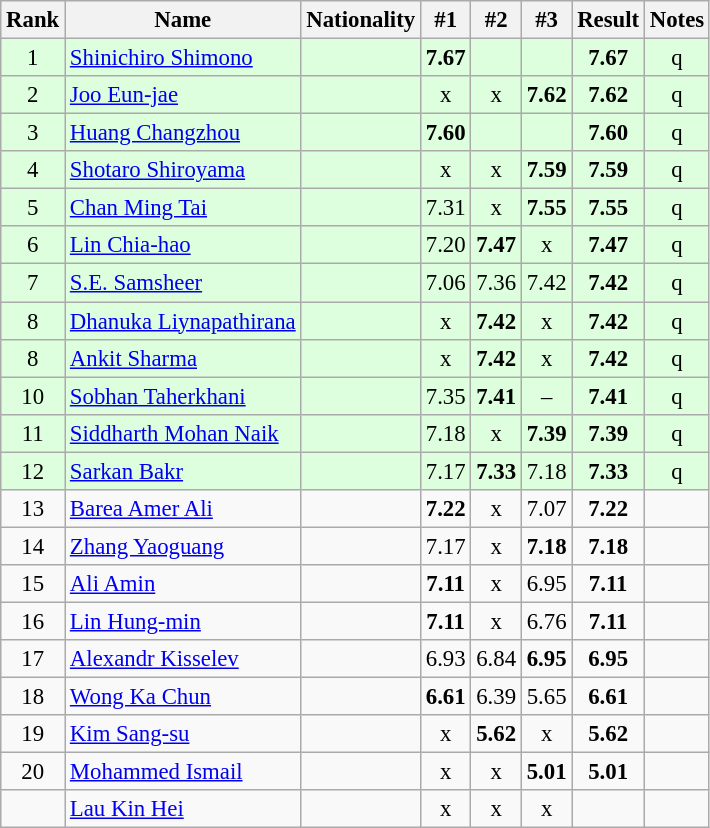<table class="wikitable sortable" style="text-align:center;font-size:95%">
<tr>
<th>Rank</th>
<th>Name</th>
<th>Nationality</th>
<th>#1</th>
<th>#2</th>
<th>#3</th>
<th>Result</th>
<th>Notes</th>
</tr>
<tr bgcolor=ddffdd>
<td>1</td>
<td align=left><a href='#'>Shinichiro Shimono</a></td>
<td align=left></td>
<td><strong>7.67</strong></td>
<td></td>
<td></td>
<td><strong>7.67</strong></td>
<td>q</td>
</tr>
<tr bgcolor=ddffdd>
<td>2</td>
<td align=left><a href='#'>Joo Eun-jae</a></td>
<td align=left></td>
<td>x</td>
<td>x</td>
<td><strong>7.62</strong></td>
<td><strong>7.62</strong></td>
<td>q</td>
</tr>
<tr bgcolor=ddffdd>
<td>3</td>
<td align=left><a href='#'>Huang Changzhou</a></td>
<td align=left></td>
<td><strong>7.60</strong></td>
<td></td>
<td></td>
<td><strong>7.60</strong></td>
<td>q</td>
</tr>
<tr bgcolor=ddffdd>
<td>4</td>
<td align=left><a href='#'>Shotaro Shiroyama</a></td>
<td align=left></td>
<td>x</td>
<td>x</td>
<td><strong>7.59</strong></td>
<td><strong>7.59</strong></td>
<td>q</td>
</tr>
<tr bgcolor=ddffdd>
<td>5</td>
<td align=left><a href='#'>Chan Ming Tai</a></td>
<td align=left></td>
<td>7.31</td>
<td>x</td>
<td><strong>7.55</strong></td>
<td><strong>7.55</strong></td>
<td>q</td>
</tr>
<tr bgcolor=ddffdd>
<td>6</td>
<td align=left><a href='#'>Lin Chia-hao</a></td>
<td align=left></td>
<td>7.20</td>
<td><strong>7.47</strong></td>
<td>x</td>
<td><strong>7.47</strong></td>
<td>q</td>
</tr>
<tr bgcolor=ddffdd>
<td>7</td>
<td align=left><a href='#'>S.E. Samsheer</a></td>
<td align=left></td>
<td>7.06</td>
<td>7.36</td>
<td>7.42</td>
<td><strong>7.42</strong></td>
<td>q</td>
</tr>
<tr bgcolor=ddffdd>
<td>8</td>
<td align=left><a href='#'>Dhanuka Liynapathirana</a></td>
<td align=left></td>
<td>x</td>
<td><strong>7.42</strong></td>
<td>x</td>
<td><strong>7.42</strong></td>
<td>q</td>
</tr>
<tr bgcolor=ddffdd>
<td>8</td>
<td align=left><a href='#'>Ankit Sharma</a></td>
<td align=left></td>
<td>x</td>
<td><strong>7.42</strong></td>
<td>x</td>
<td><strong>7.42</strong></td>
<td>q</td>
</tr>
<tr bgcolor=ddffdd>
<td>10</td>
<td align=left><a href='#'>Sobhan Taherkhani</a></td>
<td align=left></td>
<td>7.35</td>
<td><strong>7.41</strong></td>
<td>–</td>
<td><strong>7.41</strong></td>
<td>q</td>
</tr>
<tr bgcolor=ddffdd>
<td>11</td>
<td align=left><a href='#'>Siddharth Mohan Naik</a></td>
<td align=left></td>
<td>7.18</td>
<td>x</td>
<td><strong>7.39</strong></td>
<td><strong>7.39</strong></td>
<td>q</td>
</tr>
<tr bgcolor=ddffdd>
<td>12</td>
<td align=left><a href='#'>Sarkan Bakr</a></td>
<td align=left></td>
<td>7.17</td>
<td><strong>7.33</strong></td>
<td>7.18</td>
<td><strong>7.33</strong></td>
<td>q</td>
</tr>
<tr>
<td>13</td>
<td align=left><a href='#'>Barea Amer Ali</a></td>
<td align=left></td>
<td><strong>7.22</strong></td>
<td>x</td>
<td>7.07</td>
<td><strong>7.22</strong></td>
<td></td>
</tr>
<tr>
<td>14</td>
<td align=left><a href='#'>Zhang Yaoguang</a></td>
<td align=left></td>
<td>7.17</td>
<td>x</td>
<td><strong>7.18</strong></td>
<td><strong>7.18</strong></td>
<td></td>
</tr>
<tr>
<td>15</td>
<td align=left><a href='#'>Ali Amin</a></td>
<td align=left></td>
<td><strong>7.11</strong></td>
<td>x</td>
<td>6.95</td>
<td><strong>7.11</strong></td>
<td></td>
</tr>
<tr>
<td>16</td>
<td align=left><a href='#'>Lin Hung-min</a></td>
<td align=left></td>
<td><strong>7.11</strong></td>
<td>x</td>
<td>6.76</td>
<td><strong>7.11</strong></td>
<td></td>
</tr>
<tr>
<td>17</td>
<td align=left><a href='#'>Alexandr Kisselev</a></td>
<td align=left></td>
<td>6.93</td>
<td>6.84</td>
<td><strong>6.95</strong></td>
<td><strong>6.95</strong></td>
<td></td>
</tr>
<tr>
<td>18</td>
<td align=left><a href='#'>Wong Ka Chun</a></td>
<td align=left></td>
<td><strong>6.61</strong></td>
<td>6.39</td>
<td>5.65</td>
<td><strong>6.61</strong></td>
<td></td>
</tr>
<tr>
<td>19</td>
<td align=left><a href='#'>Kim Sang-su</a></td>
<td align=left></td>
<td>x</td>
<td><strong>5.62</strong></td>
<td>x</td>
<td><strong>5.62</strong></td>
<td></td>
</tr>
<tr>
<td>20</td>
<td align=left><a href='#'>Mohammed Ismail</a></td>
<td align=left></td>
<td>x</td>
<td>x</td>
<td><strong>5.01</strong></td>
<td><strong>5.01</strong></td>
<td></td>
</tr>
<tr>
<td></td>
<td align=left><a href='#'>Lau Kin Hei</a></td>
<td align=left></td>
<td>x</td>
<td>x</td>
<td>x</td>
<td><strong></strong></td>
<td></td>
</tr>
</table>
